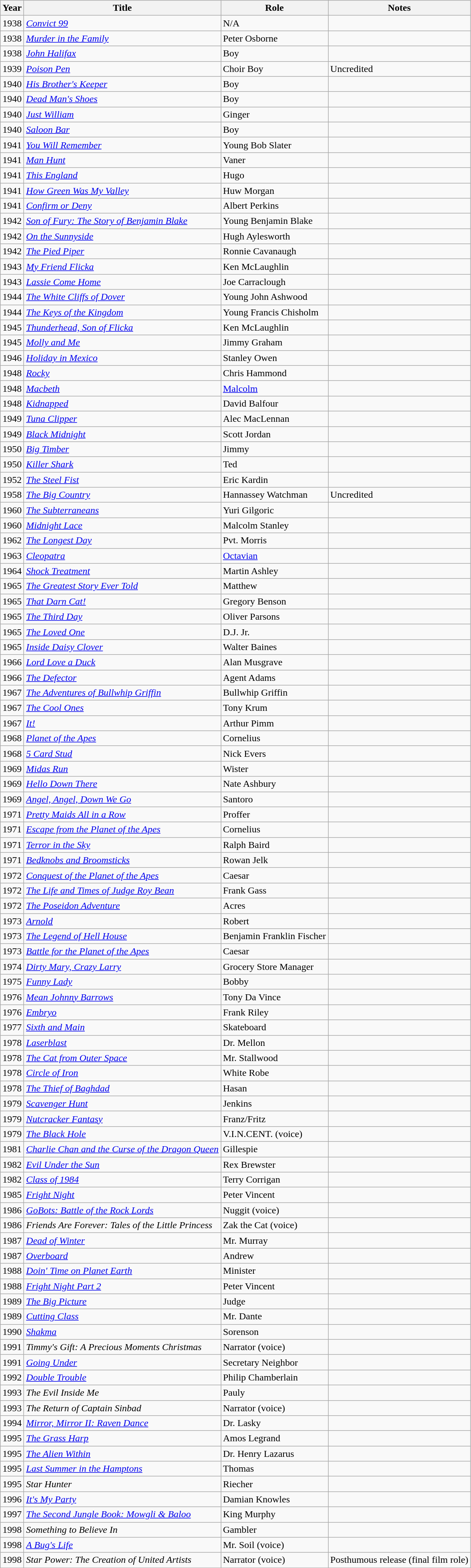<table class="wikitable plainrowheaders sortable" style="margin-right: 0;">
<tr>
<th scope="col">Year</th>
<th scope="col">Title</th>
<th scope="col">Role</th>
<th scope="col" class="unsortable">Notes</th>
</tr>
<tr>
<td>1938</td>
<td><em><a href='#'>Convict 99</a></em></td>
<td>N/A</td>
<td></td>
</tr>
<tr>
<td>1938</td>
<td><em><a href='#'>Murder in the Family</a></em></td>
<td>Peter Osborne</td>
<td></td>
</tr>
<tr>
<td>1938</td>
<td><em><a href='#'>John Halifax</a></em></td>
<td>Boy</td>
<td></td>
</tr>
<tr>
<td>1939</td>
<td><em><a href='#'>Poison Pen</a></em></td>
<td>Choir Boy</td>
<td>Uncredited</td>
</tr>
<tr>
<td>1940</td>
<td><em><a href='#'>His Brother's Keeper</a></em></td>
<td>Boy</td>
<td></td>
</tr>
<tr>
<td>1940</td>
<td><em><a href='#'>Dead Man's Shoes</a></em></td>
<td>Boy</td>
<td></td>
</tr>
<tr>
<td>1940</td>
<td><em><a href='#'>Just William</a></em></td>
<td>Ginger</td>
<td></td>
</tr>
<tr>
<td>1940</td>
<td><em><a href='#'>Saloon Bar</a></em></td>
<td>Boy</td>
<td></td>
</tr>
<tr>
<td>1941</td>
<td><em><a href='#'>You Will Remember</a></em></td>
<td>Young Bob Slater</td>
<td></td>
</tr>
<tr>
<td>1941</td>
<td><em><a href='#'>Man Hunt</a></em></td>
<td>Vaner</td>
<td></td>
</tr>
<tr>
<td>1941</td>
<td><em><a href='#'>This England</a></em></td>
<td>Hugo</td>
<td></td>
</tr>
<tr>
<td>1941</td>
<td><em><a href='#'>How Green Was My Valley</a></em></td>
<td>Huw Morgan</td>
<td></td>
</tr>
<tr>
<td>1941</td>
<td><em><a href='#'>Confirm or Deny</a></em></td>
<td>Albert Perkins</td>
<td></td>
</tr>
<tr>
<td>1942</td>
<td><em><a href='#'>Son of Fury: The Story of Benjamin Blake</a></em></td>
<td>Young Benjamin Blake</td>
<td></td>
</tr>
<tr>
<td>1942</td>
<td><em><a href='#'>On the Sunnyside</a></em></td>
<td>Hugh Aylesworth</td>
<td></td>
</tr>
<tr>
<td>1942</td>
<td><em><a href='#'>The Pied Piper</a></em></td>
<td>Ronnie Cavanaugh</td>
<td></td>
</tr>
<tr>
<td>1943</td>
<td><em><a href='#'>My Friend Flicka</a></em></td>
<td>Ken McLaughlin</td>
<td></td>
</tr>
<tr>
<td>1943</td>
<td><em><a href='#'>Lassie Come Home</a></em></td>
<td>Joe Carraclough</td>
<td></td>
</tr>
<tr>
<td>1944</td>
<td><em><a href='#'>The White Cliffs of Dover</a></em></td>
<td>Young John Ashwood</td>
<td></td>
</tr>
<tr>
<td>1944</td>
<td><a href='#'><em>The Keys of the Kingdom</em></a></td>
<td>Young Francis Chisholm</td>
<td></td>
</tr>
<tr>
<td>1945</td>
<td><em><a href='#'>Thunderhead, Son of Flicka</a></em></td>
<td>Ken McLaughlin</td>
<td></td>
</tr>
<tr>
<td>1945</td>
<td><em><a href='#'>Molly and Me</a></em></td>
<td>Jimmy Graham</td>
<td></td>
</tr>
<tr>
<td>1946</td>
<td><em><a href='#'>Holiday in Mexico</a></em></td>
<td>Stanley Owen</td>
<td></td>
</tr>
<tr>
<td>1948</td>
<td><em><a href='#'>Rocky</a></em></td>
<td>Chris Hammond</td>
<td></td>
</tr>
<tr>
<td>1948</td>
<td><em><a href='#'>Macbeth</a></em></td>
<td><a href='#'>Malcolm</a></td>
<td></td>
</tr>
<tr>
<td>1948</td>
<td><em><a href='#'>Kidnapped</a></em></td>
<td>David Balfour</td>
<td></td>
</tr>
<tr>
<td>1949</td>
<td><em><a href='#'>Tuna Clipper</a></em></td>
<td>Alec MacLennan</td>
<td></td>
</tr>
<tr>
<td>1949</td>
<td><em><a href='#'>Black Midnight</a></em></td>
<td>Scott Jordan</td>
<td></td>
</tr>
<tr>
<td>1950</td>
<td><em><a href='#'>Big Timber</a></em></td>
<td>Jimmy</td>
<td></td>
</tr>
<tr>
<td>1950</td>
<td><em><a href='#'>Killer Shark</a></em></td>
<td>Ted</td>
<td></td>
</tr>
<tr>
<td>1952</td>
<td><em><a href='#'>The Steel Fist</a></em></td>
<td>Eric Kardin</td>
<td></td>
</tr>
<tr>
<td>1958</td>
<td><em><a href='#'>The Big Country</a></em></td>
<td>Hannassey Watchman</td>
<td>Uncredited</td>
</tr>
<tr>
<td>1960</td>
<td><em><a href='#'>The Subterraneans</a></em></td>
<td>Yuri Gilgoric</td>
<td></td>
</tr>
<tr>
<td>1960</td>
<td><em><a href='#'>Midnight Lace</a></em></td>
<td>Malcolm Stanley</td>
<td></td>
</tr>
<tr>
<td>1962</td>
<td><em><a href='#'>The Longest Day</a></em></td>
<td>Pvt. Morris</td>
<td></td>
</tr>
<tr>
<td>1963</td>
<td><em><a href='#'>Cleopatra</a></em></td>
<td><a href='#'>Octavian</a></td>
<td></td>
</tr>
<tr>
<td>1964</td>
<td><em><a href='#'>Shock Treatment</a></em></td>
<td>Martin Ashley</td>
<td></td>
</tr>
<tr>
<td>1965</td>
<td><em><a href='#'>The Greatest Story Ever Told</a></em></td>
<td>Matthew</td>
<td></td>
</tr>
<tr>
<td>1965</td>
<td><em><a href='#'>That Darn Cat!</a></em></td>
<td>Gregory Benson</td>
<td></td>
</tr>
<tr>
<td>1965</td>
<td><em><a href='#'>The Third Day</a></em></td>
<td>Oliver Parsons</td>
<td></td>
</tr>
<tr>
<td>1965</td>
<td><em><a href='#'>The Loved One</a></em></td>
<td>D.J. Jr.</td>
<td></td>
</tr>
<tr>
<td>1965</td>
<td><em><a href='#'>Inside Daisy Clover</a></em></td>
<td>Walter Baines</td>
<td></td>
</tr>
<tr>
<td>1966</td>
<td><em><a href='#'>Lord Love a Duck</a></em></td>
<td>Alan Musgrave</td>
<td></td>
</tr>
<tr>
<td>1966</td>
<td><em><a href='#'>The Defector</a></em></td>
<td>Agent Adams</td>
<td></td>
</tr>
<tr>
<td>1967</td>
<td><em><a href='#'>The Adventures of Bullwhip Griffin</a></em></td>
<td>Bullwhip Griffin</td>
<td></td>
</tr>
<tr>
<td>1967</td>
<td><em><a href='#'>The Cool Ones</a></em></td>
<td>Tony Krum</td>
<td></td>
</tr>
<tr>
<td>1967</td>
<td><em><a href='#'>It!</a></em></td>
<td>Arthur Pimm</td>
<td></td>
</tr>
<tr>
<td>1968</td>
<td><em><a href='#'>Planet of the Apes</a></em></td>
<td>Cornelius</td>
<td></td>
</tr>
<tr>
<td>1968</td>
<td><em><a href='#'>5 Card Stud</a></em></td>
<td>Nick Evers</td>
<td></td>
</tr>
<tr>
<td>1969</td>
<td><em><a href='#'>Midas Run</a></em></td>
<td>Wister</td>
<td></td>
</tr>
<tr>
<td>1969</td>
<td><em><a href='#'>Hello Down There</a></em></td>
<td>Nate Ashbury</td>
<td></td>
</tr>
<tr>
<td>1969</td>
<td><em><a href='#'>Angel, Angel, Down We Go</a></em></td>
<td>Santoro</td>
<td></td>
</tr>
<tr>
<td>1971</td>
<td><em><a href='#'>Pretty Maids All in a Row</a></em></td>
<td>Proffer</td>
<td></td>
</tr>
<tr>
<td>1971</td>
<td><em><a href='#'>Escape from the Planet of the Apes</a></em></td>
<td>Cornelius</td>
<td></td>
</tr>
<tr>
<td>1971</td>
<td><em><a href='#'>Terror in the Sky</a></em></td>
<td>Ralph Baird</td>
<td></td>
</tr>
<tr>
<td>1971</td>
<td><em><a href='#'>Bedknobs and Broomsticks</a></em></td>
<td>Rowan Jelk</td>
<td></td>
</tr>
<tr>
<td>1972</td>
<td><em><a href='#'>Conquest of the Planet of the Apes</a></em></td>
<td>Caesar</td>
<td></td>
</tr>
<tr>
<td>1972</td>
<td><em><a href='#'>The Life and Times of Judge Roy Bean</a></em></td>
<td>Frank Gass</td>
<td></td>
</tr>
<tr>
<td>1972</td>
<td><em><a href='#'>The Poseidon Adventure</a></em></td>
<td>Acres</td>
<td></td>
</tr>
<tr>
<td>1973</td>
<td><em><a href='#'>Arnold</a></em></td>
<td>Robert</td>
<td></td>
</tr>
<tr>
<td>1973</td>
<td><em><a href='#'>The Legend of Hell House</a></em></td>
<td>Benjamin Franklin Fischer</td>
<td></td>
</tr>
<tr>
<td>1973</td>
<td><em><a href='#'>Battle for the Planet of the Apes</a></em></td>
<td>Caesar</td>
<td></td>
</tr>
<tr>
<td>1974</td>
<td><em><a href='#'>Dirty Mary, Crazy Larry</a></em></td>
<td>Grocery Store Manager</td>
<td></td>
</tr>
<tr>
<td>1975</td>
<td><em><a href='#'>Funny Lady</a></em></td>
<td>Bobby</td>
<td></td>
</tr>
<tr>
<td>1976</td>
<td><em><a href='#'>Mean Johnny Barrows</a></em></td>
<td>Tony Da Vince</td>
<td></td>
</tr>
<tr>
<td>1976</td>
<td><em><a href='#'>Embryo</a></em></td>
<td>Frank Riley</td>
<td></td>
</tr>
<tr>
<td>1977</td>
<td><em><a href='#'>Sixth and Main</a></em></td>
<td>Skateboard</td>
<td></td>
</tr>
<tr>
<td>1978</td>
<td><em><a href='#'>Laserblast</a></em></td>
<td>Dr. Mellon</td>
<td></td>
</tr>
<tr>
<td>1978</td>
<td><em><a href='#'>The Cat from Outer Space</a></em></td>
<td>Mr. Stallwood</td>
<td></td>
</tr>
<tr>
<td>1978</td>
<td><em><a href='#'>Circle of Iron</a></em></td>
<td>White Robe</td>
<td></td>
</tr>
<tr>
<td>1978</td>
<td><em><a href='#'>The Thief of Baghdad</a></em></td>
<td>Hasan</td>
<td></td>
</tr>
<tr>
<td>1979</td>
<td><em><a href='#'>Scavenger Hunt</a></em></td>
<td>Jenkins</td>
<td></td>
</tr>
<tr>
<td>1979</td>
<td><em><a href='#'>Nutcracker Fantasy</a></em></td>
<td>Franz/Fritz</td>
<td></td>
</tr>
<tr>
<td>1979</td>
<td><em><a href='#'>The Black Hole</a></em></td>
<td>V.I.N.CENT. (voice)</td>
<td></td>
</tr>
<tr>
<td>1981</td>
<td><em><a href='#'>Charlie Chan and the Curse of the Dragon Queen</a></em></td>
<td>Gillespie</td>
<td></td>
</tr>
<tr>
<td>1982</td>
<td><em><a href='#'>Evil Under the Sun</a></em></td>
<td>Rex Brewster</td>
<td></td>
</tr>
<tr>
<td>1982</td>
<td><em><a href='#'>Class of 1984</a></em></td>
<td>Terry Corrigan</td>
<td></td>
</tr>
<tr>
<td>1985</td>
<td><em><a href='#'>Fright Night</a></em></td>
<td>Peter Vincent</td>
<td></td>
</tr>
<tr>
<td>1986</td>
<td><em><a href='#'>GoBots: Battle of the Rock Lords</a></em></td>
<td>Nuggit (voice)</td>
<td></td>
</tr>
<tr>
<td>1986</td>
<td><em>Friends Are Forever: Tales of the Little Princess</em></td>
<td>Zak the Cat (voice)</td>
<td></td>
</tr>
<tr>
<td>1987</td>
<td><em><a href='#'>Dead of Winter</a></em></td>
<td>Mr. Murray</td>
<td></td>
</tr>
<tr>
<td>1987</td>
<td><em><a href='#'>Overboard</a></em></td>
<td>Andrew</td>
<td></td>
</tr>
<tr>
<td>1988</td>
<td><em><a href='#'>Doin' Time on Planet Earth</a></em></td>
<td>Minister</td>
<td></td>
</tr>
<tr>
<td>1988</td>
<td><em><a href='#'>Fright Night Part 2</a></em></td>
<td>Peter Vincent</td>
<td></td>
</tr>
<tr>
<td>1989</td>
<td><em><a href='#'>The Big Picture</a></em></td>
<td>Judge</td>
<td></td>
</tr>
<tr>
<td>1989</td>
<td><em><a href='#'>Cutting Class</a></em></td>
<td>Mr. Dante</td>
<td></td>
</tr>
<tr>
<td>1990</td>
<td><em><a href='#'>Shakma</a></em></td>
<td>Sorenson</td>
<td></td>
</tr>
<tr>
<td>1991</td>
<td><em>Timmy's Gift: A Precious Moments Christmas</em></td>
<td>Narrator (voice)</td>
<td></td>
</tr>
<tr>
<td>1991</td>
<td><em><a href='#'>Going Under</a></em></td>
<td>Secretary Neighbor</td>
<td></td>
</tr>
<tr>
<td>1992</td>
<td><em><a href='#'>Double Trouble</a></em></td>
<td>Philip Chamberlain</td>
<td></td>
</tr>
<tr>
<td>1993</td>
<td><em>The Evil Inside Me</em></td>
<td>Pauly</td>
<td></td>
</tr>
<tr>
<td>1993</td>
<td><em>The Return of Captain Sinbad</em></td>
<td>Narrator (voice)</td>
<td></td>
</tr>
<tr>
<td>1994</td>
<td><em><a href='#'>Mirror, Mirror II: Raven Dance</a></em></td>
<td>Dr. Lasky</td>
<td></td>
</tr>
<tr>
<td>1995</td>
<td><em><a href='#'>The Grass Harp</a></em></td>
<td>Amos Legrand</td>
<td></td>
</tr>
<tr>
<td>1995</td>
<td><em><a href='#'>The Alien Within</a></em></td>
<td>Dr. Henry Lazarus</td>
<td></td>
</tr>
<tr>
<td>1995</td>
<td><em><a href='#'>Last Summer in the Hamptons</a></em></td>
<td>Thomas</td>
<td></td>
</tr>
<tr>
<td>1995</td>
<td><em>Star Hunter</em></td>
<td>Riecher</td>
<td></td>
</tr>
<tr>
<td>1996</td>
<td><em><a href='#'>It's My Party</a></em></td>
<td>Damian Knowles</td>
<td></td>
</tr>
<tr>
<td>1997</td>
<td><em><a href='#'>The Second Jungle Book: Mowgli & Baloo</a></em></td>
<td>King Murphy</td>
<td></td>
</tr>
<tr>
<td>1998</td>
<td><em>Something to Believe In</em></td>
<td>Gambler</td>
<td></td>
</tr>
<tr>
<td>1998</td>
<td><em><a href='#'>A Bug's Life</a></em></td>
<td>Mr. Soil (voice)</td>
<td></td>
</tr>
<tr>
<td>1998</td>
<td><em>Star Power: The Creation of United Artists</em></td>
<td>Narrator (voice)</td>
<td>Posthumous release (final film role)</td>
</tr>
</table>
